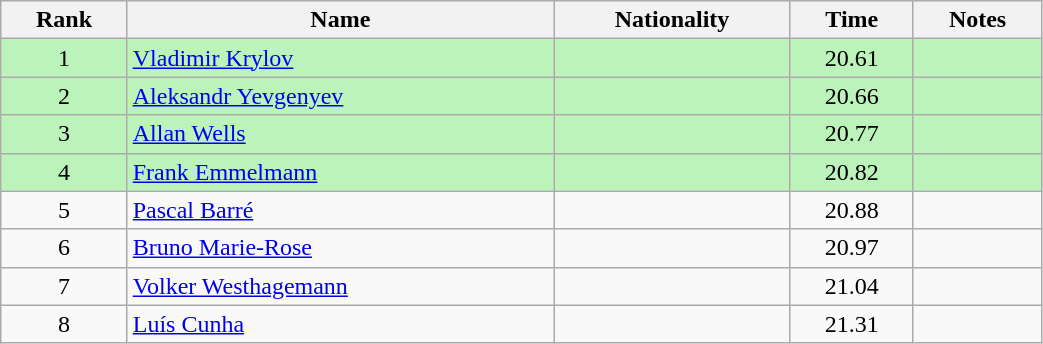<table class="wikitable sortable" style="text-align:center;width: 55%">
<tr>
<th>Rank</th>
<th>Name</th>
<th>Nationality</th>
<th>Time</th>
<th>Notes</th>
</tr>
<tr bgcolor=bbf3bb>
<td>1</td>
<td align=left><a href='#'>Vladimir Krylov</a></td>
<td align=left></td>
<td>20.61</td>
<td></td>
</tr>
<tr bgcolor=bbf3bb>
<td>2</td>
<td align=left><a href='#'>Aleksandr Yevgenyev</a></td>
<td align=left></td>
<td>20.66</td>
<td></td>
</tr>
<tr bgcolor=bbf3bb>
<td>3</td>
<td align=left><a href='#'>Allan Wells</a></td>
<td align=left></td>
<td>20.77</td>
<td></td>
</tr>
<tr bgcolor=bbf3bb>
<td>4</td>
<td align=left><a href='#'>Frank Emmelmann</a></td>
<td align=left></td>
<td>20.82</td>
<td></td>
</tr>
<tr>
<td>5</td>
<td align=left><a href='#'>Pascal Barré</a></td>
<td align=left></td>
<td>20.88</td>
<td></td>
</tr>
<tr>
<td>6</td>
<td align=left><a href='#'>Bruno Marie-Rose</a></td>
<td align=left></td>
<td>20.97</td>
<td></td>
</tr>
<tr>
<td>7</td>
<td align=left><a href='#'>Volker Westhagemann</a></td>
<td align=left></td>
<td>21.04</td>
<td></td>
</tr>
<tr>
<td>8</td>
<td align=left><a href='#'>Luís Cunha</a></td>
<td align=left></td>
<td>21.31</td>
<td></td>
</tr>
</table>
